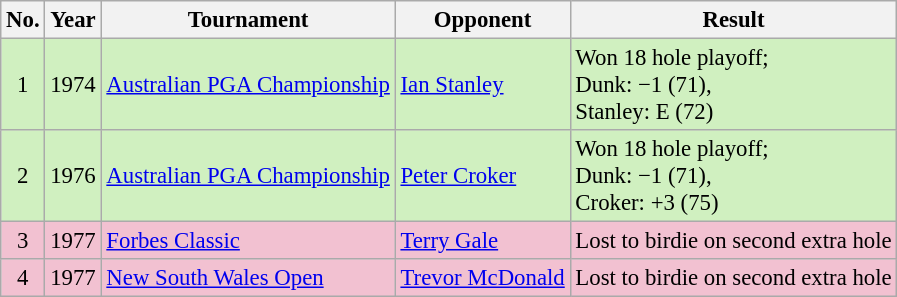<table class="wikitable" style="font-size:95%;">
<tr>
<th>No.</th>
<th>Year</th>
<th>Tournament</th>
<th>Opponent</th>
<th>Result</th>
</tr>
<tr style="background:#D0F0C0;">
<td align=center>1</td>
<td>1974</td>
<td><a href='#'>Australian PGA Championship</a></td>
<td> <a href='#'>Ian Stanley</a></td>
<td>Won 18 hole playoff;<br>Dunk: −1 (71),<br>Stanley: E (72)</td>
</tr>
<tr style="background:#D0F0C0;">
<td align=center>2</td>
<td>1976</td>
<td><a href='#'>Australian PGA Championship</a></td>
<td> <a href='#'>Peter Croker</a></td>
<td>Won 18 hole playoff;<br>Dunk: −1 (71),<br>Croker: +3 (75)</td>
</tr>
<tr style="background:#F2C1D1;">
<td align=center>3</td>
<td>1977</td>
<td><a href='#'>Forbes Classic</a></td>
<td> <a href='#'>Terry Gale</a></td>
<td>Lost to birdie on second extra hole</td>
</tr>
<tr style="background:#F2C1D1;">
<td align=center>4</td>
<td>1977</td>
<td><a href='#'>New South Wales Open</a></td>
<td> <a href='#'>Trevor McDonald</a></td>
<td>Lost to birdie on second extra hole</td>
</tr>
</table>
